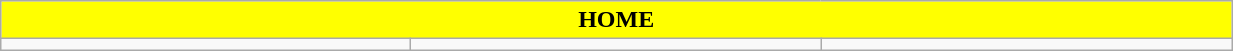<table class="wikitable collapsible collapsed" style="width:65%">
<tr>
<th colspan=16 ! style="color:black; background:yellow">HOME</th>
</tr>
<tr>
<td></td>
<td></td>
<td></td>
</tr>
</table>
